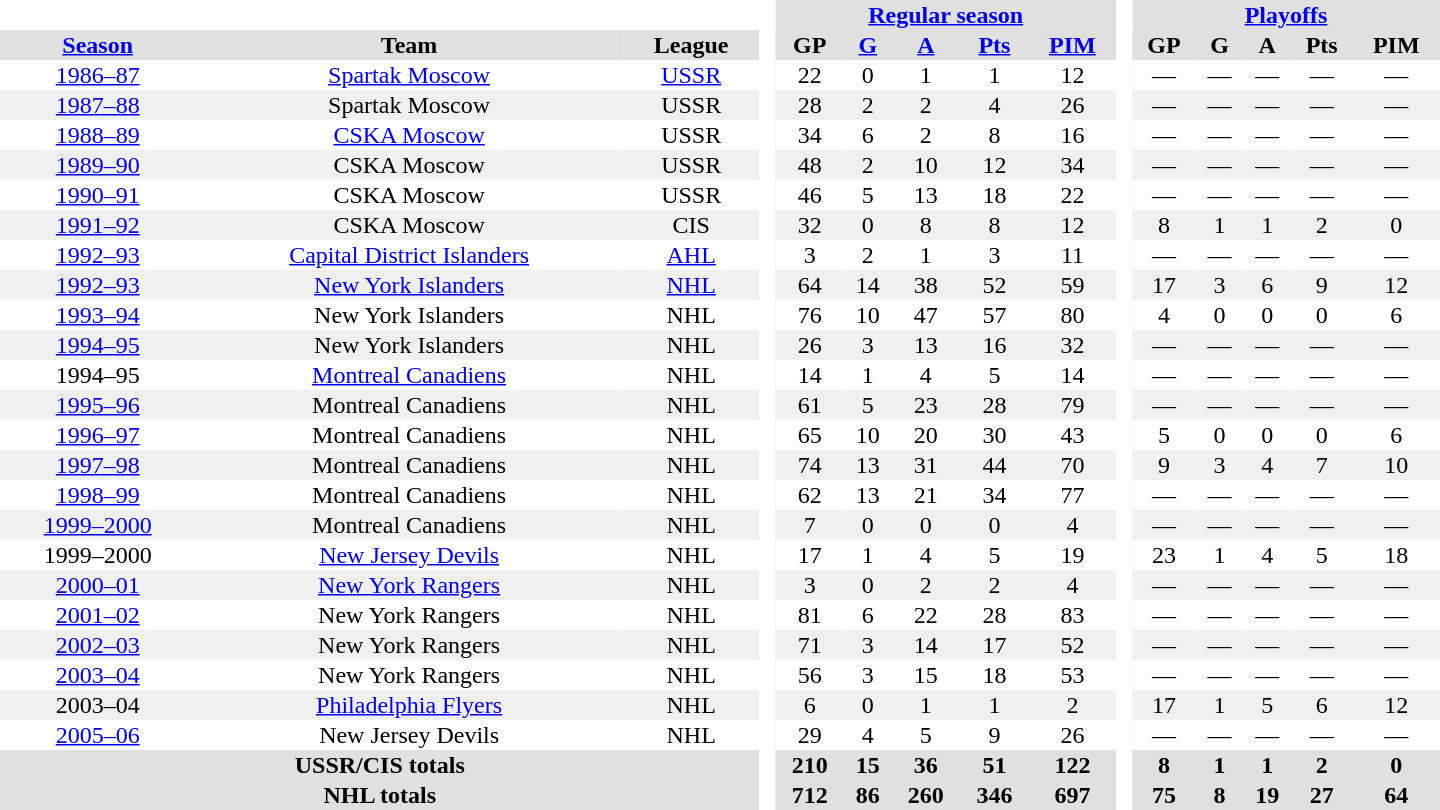<table border="0" cellpadding="1" cellspacing="0" style="text-align:center; width:60em;">
<tr style="background:#e0e0e0;">
<th colspan="3"  bgcolor="#ffffff"> </th>
<th rowspan="99" bgcolor="#ffffff"> </th>
<th colspan="5"><a href='#'>Regular season</a></th>
<th rowspan="99" bgcolor="#ffffff"> </th>
<th colspan="5"><a href='#'>Playoffs</a></th>
</tr>
<tr style="background:#e0e0e0;">
<th><a href='#'>Season</a></th>
<th>Team</th>
<th>League</th>
<th>GP</th>
<th><a href='#'>G</a></th>
<th><a href='#'>A</a></th>
<th><a href='#'>Pts</a></th>
<th><a href='#'>PIM</a></th>
<th>GP</th>
<th>G</th>
<th>A</th>
<th>Pts</th>
<th>PIM</th>
</tr>
<tr>
<td><a href='#'>1986–87</a></td>
<td><a href='#'>Spartak Moscow</a></td>
<td><a href='#'>USSR</a></td>
<td>22</td>
<td>0</td>
<td>1</td>
<td>1</td>
<td>12</td>
<td>—</td>
<td>—</td>
<td>—</td>
<td>—</td>
<td>—</td>
</tr>
<tr style="background:#f0f0f0;">
<td><a href='#'>1987–88</a></td>
<td>Spartak Moscow</td>
<td>USSR</td>
<td>28</td>
<td>2</td>
<td>2</td>
<td>4</td>
<td>26</td>
<td>—</td>
<td>—</td>
<td>—</td>
<td>—</td>
<td>—</td>
</tr>
<tr>
<td><a href='#'>1988–89</a></td>
<td><a href='#'>CSKA Moscow</a></td>
<td>USSR</td>
<td>34</td>
<td>6</td>
<td>2</td>
<td>8</td>
<td>16</td>
<td>—</td>
<td>—</td>
<td>—</td>
<td>—</td>
<td>—</td>
</tr>
<tr style="background:#f0f0f0;">
<td><a href='#'>1989–90</a></td>
<td>CSKA Moscow</td>
<td>USSR</td>
<td>48</td>
<td>2</td>
<td>10</td>
<td>12</td>
<td>34</td>
<td>—</td>
<td>—</td>
<td>—</td>
<td>—</td>
<td>—</td>
</tr>
<tr>
<td><a href='#'>1990–91</a></td>
<td>CSKA Moscow</td>
<td>USSR</td>
<td>46</td>
<td>5</td>
<td>13</td>
<td>18</td>
<td>22</td>
<td>—</td>
<td>—</td>
<td>—</td>
<td>—</td>
<td>—</td>
</tr>
<tr style="background:#f0f0f0;">
<td><a href='#'>1991–92</a></td>
<td>CSKA Moscow</td>
<td>CIS</td>
<td>32</td>
<td>0</td>
<td>8</td>
<td>8</td>
<td>12</td>
<td>8</td>
<td>1</td>
<td>1</td>
<td>2</td>
<td>0</td>
</tr>
<tr>
<td><a href='#'>1992–93</a></td>
<td><a href='#'>Capital District Islanders</a></td>
<td><a href='#'>AHL</a></td>
<td>3</td>
<td>2</td>
<td>1</td>
<td>3</td>
<td>11</td>
<td>—</td>
<td>—</td>
<td>—</td>
<td>—</td>
<td>—</td>
</tr>
<tr style="background:#f0f0f0;">
<td><a href='#'>1992–93</a></td>
<td><a href='#'>New York Islanders</a></td>
<td><a href='#'>NHL</a></td>
<td>64</td>
<td>14</td>
<td>38</td>
<td>52</td>
<td>59</td>
<td>17</td>
<td>3</td>
<td>6</td>
<td>9</td>
<td>12</td>
</tr>
<tr>
<td><a href='#'>1993–94</a></td>
<td>New York Islanders</td>
<td>NHL</td>
<td>76</td>
<td>10</td>
<td>47</td>
<td>57</td>
<td>80</td>
<td>4</td>
<td>0</td>
<td>0</td>
<td>0</td>
<td>6</td>
</tr>
<tr style="background:#f0f0f0;">
<td><a href='#'>1994–95</a></td>
<td>New York Islanders</td>
<td>NHL</td>
<td>26</td>
<td>3</td>
<td>13</td>
<td>16</td>
<td>32</td>
<td>—</td>
<td>—</td>
<td>—</td>
<td>—</td>
<td>—</td>
</tr>
<tr>
<td>1994–95</td>
<td><a href='#'>Montreal Canadiens</a></td>
<td>NHL</td>
<td>14</td>
<td>1</td>
<td>4</td>
<td>5</td>
<td>14</td>
<td>—</td>
<td>—</td>
<td>—</td>
<td>—</td>
<td>—</td>
</tr>
<tr style="background:#f0f0f0;">
<td><a href='#'>1995–96</a></td>
<td>Montreal Canadiens</td>
<td>NHL</td>
<td>61</td>
<td>5</td>
<td>23</td>
<td>28</td>
<td>79</td>
<td>—</td>
<td>—</td>
<td>—</td>
<td>—</td>
<td>—</td>
</tr>
<tr>
<td><a href='#'>1996–97</a></td>
<td>Montreal Canadiens</td>
<td>NHL</td>
<td>65</td>
<td>10</td>
<td>20</td>
<td>30</td>
<td>43</td>
<td>5</td>
<td>0</td>
<td>0</td>
<td>0</td>
<td>6</td>
</tr>
<tr style="background:#f0f0f0;">
<td><a href='#'>1997–98</a></td>
<td>Montreal Canadiens</td>
<td>NHL</td>
<td>74</td>
<td>13</td>
<td>31</td>
<td>44</td>
<td>70</td>
<td>9</td>
<td>3</td>
<td>4</td>
<td>7</td>
<td>10</td>
</tr>
<tr>
<td><a href='#'>1998–99</a></td>
<td>Montreal Canadiens</td>
<td>NHL</td>
<td>62</td>
<td>13</td>
<td>21</td>
<td>34</td>
<td>77</td>
<td>—</td>
<td>—</td>
<td>—</td>
<td>—</td>
<td>—</td>
</tr>
<tr style="background:#f0f0f0;">
<td><a href='#'>1999–2000</a></td>
<td>Montreal Canadiens</td>
<td>NHL</td>
<td>7</td>
<td>0</td>
<td>0</td>
<td>0</td>
<td>4</td>
<td>—</td>
<td>—</td>
<td>—</td>
<td>—</td>
<td>—</td>
</tr>
<tr>
<td>1999–2000</td>
<td><a href='#'>New Jersey Devils</a></td>
<td>NHL</td>
<td>17</td>
<td>1</td>
<td>4</td>
<td>5</td>
<td>19</td>
<td>23</td>
<td>1</td>
<td>4</td>
<td>5</td>
<td>18</td>
</tr>
<tr style="background:#f0f0f0;">
<td><a href='#'>2000–01</a></td>
<td><a href='#'>New York Rangers</a></td>
<td>NHL</td>
<td>3</td>
<td>0</td>
<td>2</td>
<td>2</td>
<td>4</td>
<td>—</td>
<td>—</td>
<td>—</td>
<td>—</td>
<td>—</td>
</tr>
<tr>
<td><a href='#'>2001–02</a></td>
<td>New York Rangers</td>
<td>NHL</td>
<td>81</td>
<td>6</td>
<td>22</td>
<td>28</td>
<td>83</td>
<td>—</td>
<td>—</td>
<td>—</td>
<td>—</td>
<td>—</td>
</tr>
<tr style="background:#f0f0f0;">
<td><a href='#'>2002–03</a></td>
<td>New York Rangers</td>
<td>NHL</td>
<td>71</td>
<td>3</td>
<td>14</td>
<td>17</td>
<td>52</td>
<td>—</td>
<td>—</td>
<td>—</td>
<td>—</td>
<td>—</td>
</tr>
<tr>
<td><a href='#'>2003–04</a></td>
<td>New York Rangers</td>
<td>NHL</td>
<td>56</td>
<td>3</td>
<td>15</td>
<td>18</td>
<td>53</td>
<td>—</td>
<td>—</td>
<td>—</td>
<td>—</td>
<td>—</td>
</tr>
<tr style="background:#f0f0f0;">
<td>2003–04</td>
<td><a href='#'>Philadelphia Flyers</a></td>
<td>NHL</td>
<td>6</td>
<td>0</td>
<td>1</td>
<td>1</td>
<td>2</td>
<td>17</td>
<td>1</td>
<td>5</td>
<td>6</td>
<td>12</td>
</tr>
<tr>
<td><a href='#'>2005–06</a></td>
<td>New Jersey Devils</td>
<td>NHL</td>
<td>29</td>
<td>4</td>
<td>5</td>
<td>9</td>
<td>26</td>
<td>—</td>
<td>—</td>
<td>—</td>
<td>—</td>
<td>—</td>
</tr>
<tr style="background:#e0e0e0;">
<th colspan="3">USSR/CIS totals</th>
<th>210</th>
<th>15</th>
<th>36</th>
<th>51</th>
<th>122</th>
<th>8</th>
<th>1</th>
<th>1</th>
<th>2</th>
<th>0</th>
</tr>
<tr style="background:#e0e0e0;">
<th colspan="3">NHL totals</th>
<th>712</th>
<th>86</th>
<th>260</th>
<th>346</th>
<th>697</th>
<th>75</th>
<th>8</th>
<th>19</th>
<th>27</th>
<th>64</th>
</tr>
</table>
